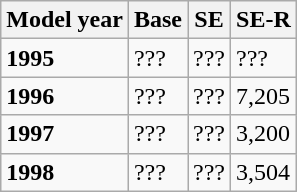<table class="wikitable">
<tr>
<th>Model year</th>
<th>Base</th>
<th>SE</th>
<th>SE-R</th>
</tr>
<tr>
<td><strong>1995</strong></td>
<td>???</td>
<td>???</td>
<td>???</td>
</tr>
<tr>
<td><strong>1996</strong></td>
<td>???</td>
<td>???</td>
<td>7,205</td>
</tr>
<tr>
<td><strong>1997</strong></td>
<td>???</td>
<td>???</td>
<td>3,200</td>
</tr>
<tr>
<td><strong>1998</strong></td>
<td>???</td>
<td>???</td>
<td>3,504</td>
</tr>
</table>
